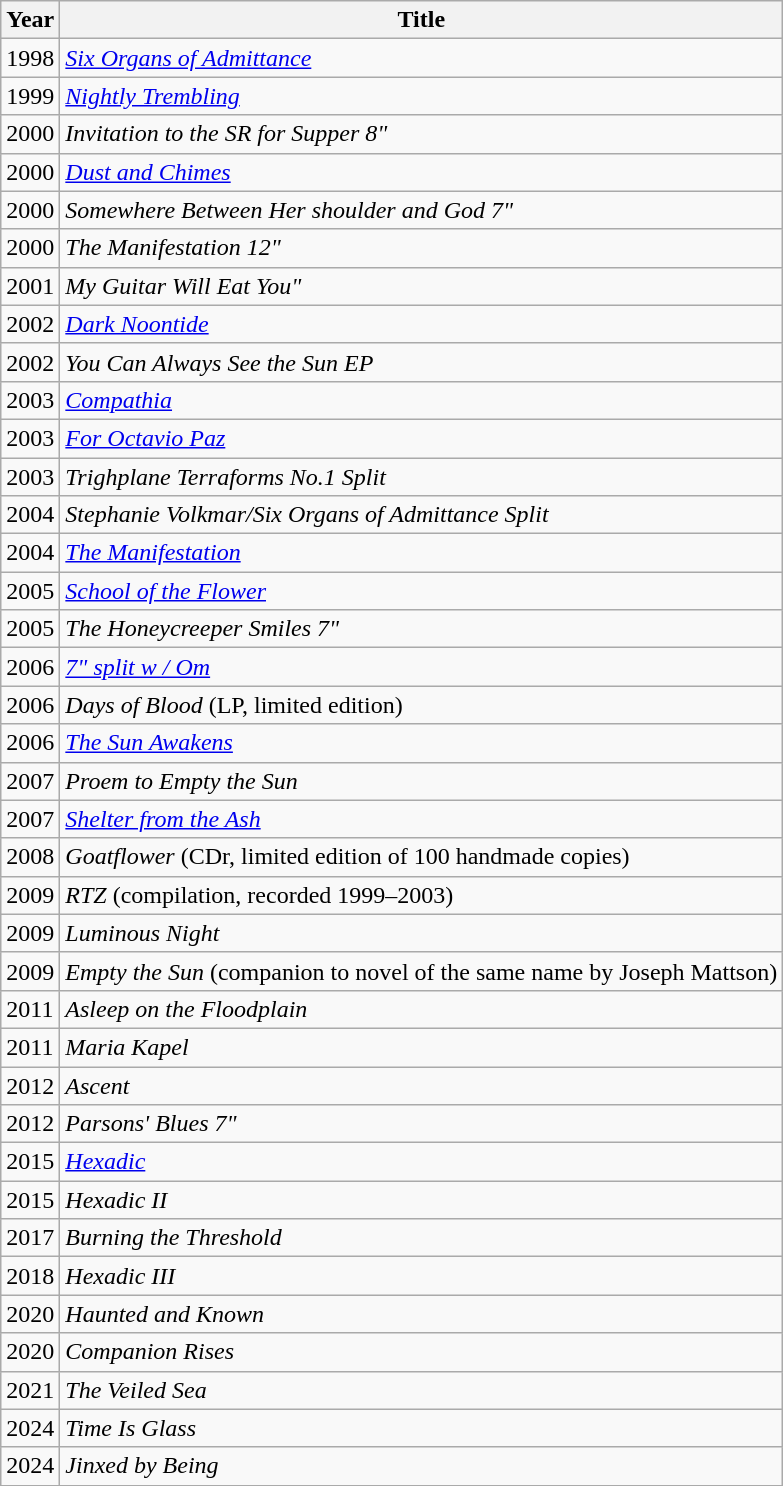<table class="wikitable">
<tr>
<th>Year</th>
<th>Title</th>
</tr>
<tr>
<td>1998</td>
<td><em><a href='#'>Six Organs of Admittance</a></em></td>
</tr>
<tr>
<td>1999</td>
<td><em><a href='#'>Nightly Trembling</a></em></td>
</tr>
<tr>
<td>2000</td>
<td><em>Invitation to the SR for Supper 8"</em></td>
</tr>
<tr>
<td>2000</td>
<td><em><a href='#'>Dust and Chimes</a></em></td>
</tr>
<tr>
<td>2000</td>
<td><em>Somewhere Between Her shoulder and God 7"</em></td>
</tr>
<tr>
<td>2000</td>
<td><em>The Manifestation 12"</em></td>
</tr>
<tr>
<td>2001</td>
<td><em>My Guitar Will Eat You"</em></td>
</tr>
<tr>
<td>2002</td>
<td><em><a href='#'>Dark Noontide</a></em></td>
</tr>
<tr>
<td>2002</td>
<td><em>You Can Always See the Sun EP</em></td>
</tr>
<tr>
<td>2003</td>
<td><em><a href='#'>Compathia</a></em></td>
</tr>
<tr>
<td>2003</td>
<td><em><a href='#'>For Octavio Paz</a></em></td>
</tr>
<tr>
<td>2003</td>
<td><em>Trighplane Terraforms No.1 Split</em></td>
</tr>
<tr>
<td>2004</td>
<td><em>Stephanie Volkmar/Six Organs of Admittance Split</em></td>
</tr>
<tr>
<td>2004</td>
<td><em><a href='#'>The Manifestation</a></em></td>
</tr>
<tr>
<td>2005</td>
<td><em><a href='#'>School of the Flower</a></em></td>
</tr>
<tr>
<td>2005</td>
<td><em>The Honeycreeper Smiles 7"</em></td>
</tr>
<tr>
<td>2006</td>
<td><em><a href='#'>7" split w / Om</a></em></td>
</tr>
<tr>
<td>2006</td>
<td><em>Days of Blood</em> (LP, limited edition)</td>
</tr>
<tr>
<td>2006</td>
<td><em><a href='#'>The Sun Awakens</a></em></td>
</tr>
<tr>
<td>2007</td>
<td><em>Proem to Empty the Sun</em></td>
</tr>
<tr>
<td>2007</td>
<td><em><a href='#'>Shelter from the Ash</a></em></td>
</tr>
<tr>
<td>2008</td>
<td><em>Goatflower</em> (CDr, limited edition of 100 handmade copies)</td>
</tr>
<tr>
<td>2009</td>
<td><em>RTZ</em> (compilation, recorded 1999–2003)</td>
</tr>
<tr>
<td>2009</td>
<td><em>Luminous Night</em></td>
</tr>
<tr>
<td>2009</td>
<td><em>Empty the Sun</em> (companion to novel of the same name by Joseph Mattson)</td>
</tr>
<tr>
<td>2011</td>
<td><em>Asleep on the Floodplain</em></td>
</tr>
<tr>
<td>2011</td>
<td><em>Maria Kapel</em></td>
</tr>
<tr>
<td>2012</td>
<td><em>Ascent</em></td>
</tr>
<tr>
<td>2012</td>
<td><em>Parsons' Blues 7"</em></td>
</tr>
<tr>
<td>2015</td>
<td><em><a href='#'>Hexadic</a></em></td>
</tr>
<tr>
<td>2015</td>
<td><em>Hexadic II</em></td>
</tr>
<tr>
<td>2017</td>
<td><em>Burning the Threshold</em></td>
</tr>
<tr>
<td>2018</td>
<td><em>Hexadic III</em></td>
</tr>
<tr>
<td>2020</td>
<td><em>Haunted and Known</em></td>
</tr>
<tr>
<td>2020</td>
<td><em>Companion Rises</em></td>
</tr>
<tr>
<td>2021</td>
<td><em>The Veiled Sea</em></td>
</tr>
<tr>
<td>2024</td>
<td><em>Time Is Glass</em></td>
</tr>
<tr>
<td>2024</td>
<td><em>Jinxed by Being</em></td>
</tr>
</table>
